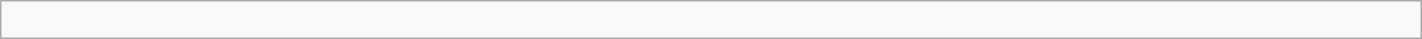<table class="wikitable" width=75%>
<tr>
<td><br></td>
</tr>
</table>
